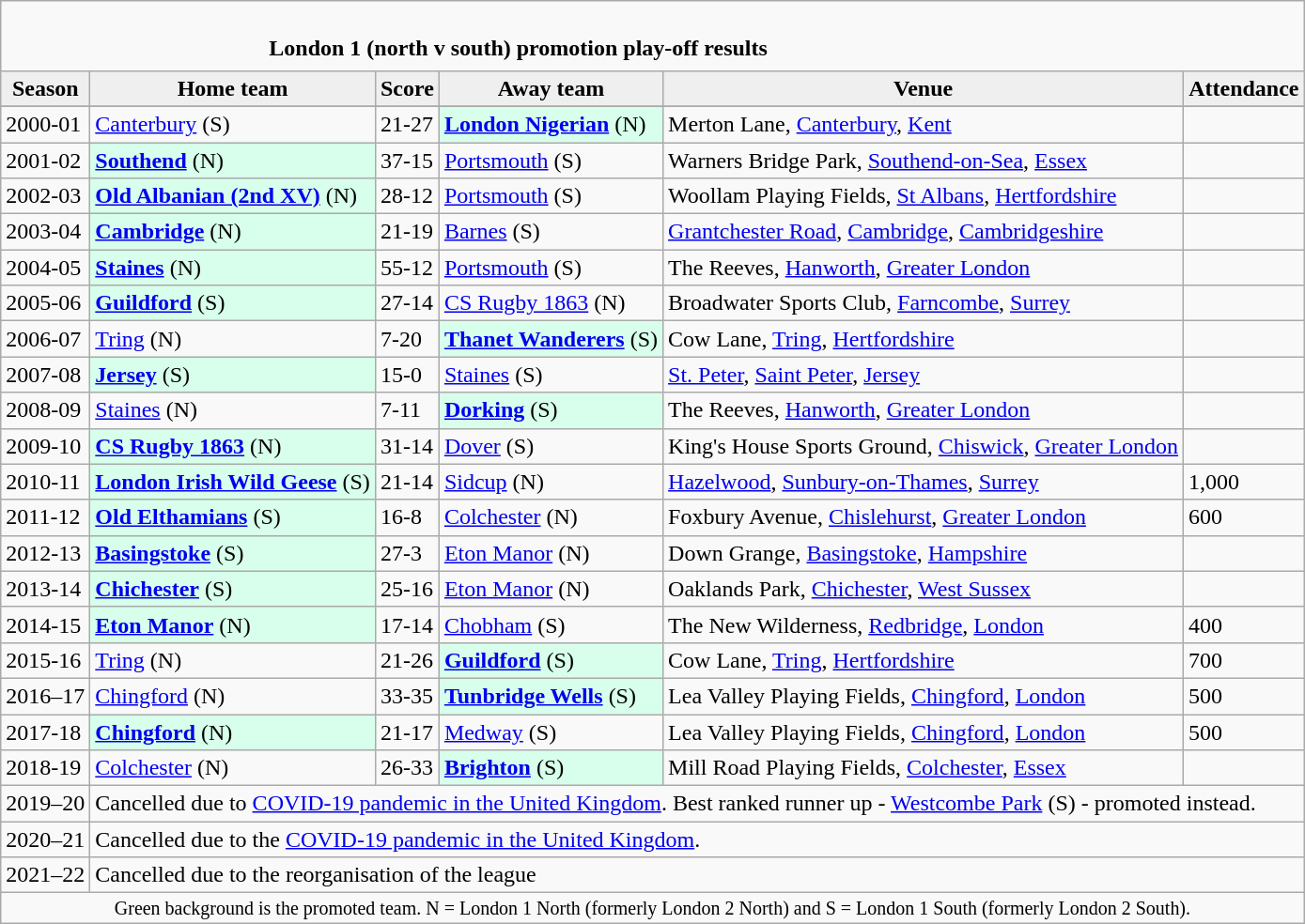<table class="wikitable" style="text-align: left;">
<tr>
<td colspan="11" cellpadding="0" cellspacing="0"><br><table border="0" style="width:100%;" cellpadding="0" cellspacing="0">
<tr>
<td style="width:20%; border:0;"></td>
<td style="border:0;"><strong>London 1 (north v south) promotion play-off results</strong></td>
<td style="width:20%; border:0;"></td>
</tr>
</table>
</td>
</tr>
<tr>
<th style="background:#efefef;">Season</th>
<th style="background:#efefef">Home team</th>
<th style="background:#efefef">Score</th>
<th style="background:#efefef">Away team</th>
<th style="background:#efefef">Venue</th>
<th style="background:#efefef">Attendance</th>
</tr>
<tr align=left>
</tr>
<tr>
<td>2000-01</td>
<td><a href='#'>Canterbury</a> (S)</td>
<td>21-27</td>
<td style="background:#d8ffeb;"><strong><a href='#'>London Nigerian</a></strong> (N)</td>
<td>Merton Lane, <a href='#'>Canterbury</a>, <a href='#'>Kent</a></td>
<td></td>
</tr>
<tr>
<td>2001-02</td>
<td style="background:#d8ffeb;"><strong><a href='#'>Southend</a></strong> (N)</td>
<td>37-15</td>
<td><a href='#'>Portsmouth</a> (S)</td>
<td>Warners Bridge Park, <a href='#'>Southend-on-Sea</a>, <a href='#'>Essex</a></td>
<td></td>
</tr>
<tr>
<td>2002-03</td>
<td style="background:#d8ffeb;"><strong><a href='#'>Old Albanian (2nd XV)</a></strong> (N)</td>
<td>28-12</td>
<td><a href='#'>Portsmouth</a> (S)</td>
<td>Woollam Playing Fields, <a href='#'>St Albans</a>, <a href='#'>Hertfordshire</a></td>
<td></td>
</tr>
<tr>
<td>2003-04</td>
<td style="background:#d8ffeb;"><strong><a href='#'>Cambridge</a></strong> (N)</td>
<td>21-19</td>
<td><a href='#'>Barnes</a> (S)</td>
<td><a href='#'>Grantchester Road</a>, <a href='#'>Cambridge</a>, <a href='#'>Cambridgeshire</a></td>
<td></td>
</tr>
<tr>
<td>2004-05</td>
<td style="background:#d8ffeb;"><strong><a href='#'>Staines</a></strong> (N)</td>
<td>55-12</td>
<td><a href='#'>Portsmouth</a> (S)</td>
<td>The Reeves, <a href='#'>Hanworth</a>, <a href='#'>Greater London</a></td>
<td></td>
</tr>
<tr>
<td>2005-06</td>
<td style="background:#d8ffeb;"><strong><a href='#'>Guildford</a></strong> (S)</td>
<td>27-14</td>
<td><a href='#'>CS Rugby 1863</a> (N)</td>
<td>Broadwater Sports Club, <a href='#'>Farncombe</a>, <a href='#'>Surrey</a></td>
<td></td>
</tr>
<tr>
<td>2006-07</td>
<td><a href='#'>Tring</a> (N)</td>
<td>7-20</td>
<td style="background:#d8ffeb;"><strong><a href='#'>Thanet Wanderers</a></strong> (S)</td>
<td>Cow Lane, <a href='#'>Tring</a>, <a href='#'>Hertfordshire</a></td>
<td></td>
</tr>
<tr>
<td>2007-08</td>
<td style="background:#d8ffeb;"><strong><a href='#'>Jersey</a></strong> (S)</td>
<td>15-0</td>
<td><a href='#'>Staines</a> (S)</td>
<td><a href='#'>St. Peter</a>, <a href='#'>Saint Peter</a>, <a href='#'>Jersey</a></td>
<td></td>
</tr>
<tr>
<td>2008-09</td>
<td><a href='#'>Staines</a> (N)</td>
<td>7-11</td>
<td style="background:#d8ffeb;"><strong><a href='#'>Dorking</a></strong> (S)</td>
<td>The Reeves, <a href='#'>Hanworth</a>, <a href='#'>Greater London</a></td>
<td></td>
</tr>
<tr>
<td>2009-10</td>
<td style="background:#d8ffeb;"><strong><a href='#'>CS Rugby 1863</a></strong> (N)</td>
<td>31-14</td>
<td><a href='#'>Dover</a> (S)</td>
<td>King's House Sports Ground, <a href='#'>Chiswick</a>, <a href='#'>Greater London</a></td>
<td></td>
</tr>
<tr>
<td>2010-11</td>
<td style="background:#d8ffeb;"><strong><a href='#'>London Irish Wild Geese</a></strong> (S)</td>
<td>21-14</td>
<td><a href='#'>Sidcup</a> (N)</td>
<td><a href='#'>Hazelwood</a>, <a href='#'>Sunbury-on-Thames</a>, <a href='#'>Surrey</a></td>
<td>1,000</td>
</tr>
<tr>
<td>2011-12</td>
<td style="background:#d8ffeb;"><strong><a href='#'>Old Elthamians</a></strong> (S)</td>
<td>16-8</td>
<td><a href='#'>Colchester</a> (N)</td>
<td>Foxbury Avenue, <a href='#'>Chislehurst</a>, <a href='#'>Greater London</a></td>
<td>600</td>
</tr>
<tr>
<td>2012-13</td>
<td style="background:#d8ffeb;"><strong><a href='#'>Basingstoke</a></strong> (S)</td>
<td>27-3</td>
<td><a href='#'>Eton Manor</a> (N)</td>
<td>Down Grange, <a href='#'>Basingstoke</a>, <a href='#'>Hampshire</a></td>
<td></td>
</tr>
<tr>
<td>2013-14</td>
<td style="background:#d8ffeb;"><strong><a href='#'>Chichester</a></strong> (S)</td>
<td>25-16</td>
<td><a href='#'>Eton Manor</a> (N)</td>
<td>Oaklands Park, <a href='#'>Chichester</a>, <a href='#'>West Sussex</a></td>
<td></td>
</tr>
<tr>
<td>2014-15</td>
<td style="background:#d8ffeb;"><strong><a href='#'>Eton Manor</a></strong> (N)</td>
<td>17-14</td>
<td><a href='#'>Chobham</a> (S)</td>
<td>The New Wilderness, <a href='#'>Redbridge</a>, <a href='#'>London</a></td>
<td>400</td>
</tr>
<tr>
<td>2015-16</td>
<td><a href='#'>Tring</a> (N)</td>
<td>21-26</td>
<td style="background:#d8ffeb;"><strong><a href='#'>Guildford</a></strong> (S)</td>
<td>Cow Lane, <a href='#'>Tring</a>, <a href='#'>Hertfordshire</a></td>
<td>700</td>
</tr>
<tr>
<td>2016–17</td>
<td><a href='#'>Chingford</a> (N)</td>
<td>33-35</td>
<td style="background:#d8ffeb;"><strong><a href='#'>Tunbridge Wells</a></strong> (S)</td>
<td>Lea Valley Playing Fields, <a href='#'>Chingford</a>, <a href='#'>London</a></td>
<td>500</td>
</tr>
<tr>
<td>2017-18</td>
<td style="background:#d8ffeb;"><strong><a href='#'>Chingford</a></strong> (N)</td>
<td>21-17</td>
<td><a href='#'>Medway</a> (S)</td>
<td>Lea Valley Playing Fields, <a href='#'>Chingford</a>, <a href='#'>London</a></td>
<td>500</td>
</tr>
<tr>
<td>2018-19</td>
<td><a href='#'>Colchester</a> (N)</td>
<td>26-33</td>
<td style="background:#d8ffeb;"><strong><a href='#'>Brighton</a></strong> (S)</td>
<td>Mill Road Playing Fields, <a href='#'>Colchester</a>, <a href='#'>Essex</a></td>
<td></td>
</tr>
<tr>
<td>2019–20</td>
<td colspan=6>Cancelled due to <a href='#'>COVID-19 pandemic in the United Kingdom</a>.  Best ranked runner up - <a href='#'>Westcombe Park</a> (S) - promoted instead.</td>
</tr>
<tr>
<td>2020–21</td>
<td colspan=5>Cancelled due to the <a href='#'>COVID-19 pandemic in the United Kingdom</a>.</td>
</tr>
<tr>
<td>2021–22</td>
<td colspan=5>Cancelled due to the reorganisation of the league</td>
</tr>
<tr>
<td colspan="15"  style="border:0; font-size:smaller; text-align:center;">Green background is the promoted team. N = London 1 North (formerly London 2 North)  and S = London 1 South (formerly London 2 South).</td>
</tr>
<tr>
</tr>
</table>
